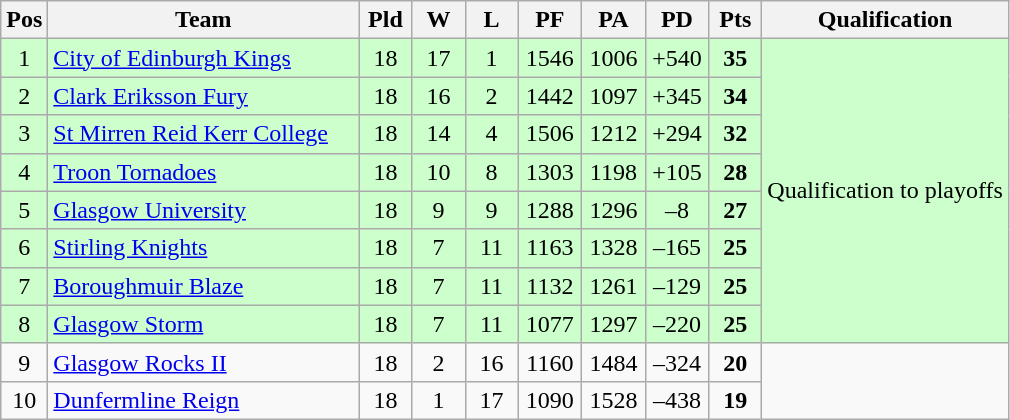<table class="wikitable" style="text-align: center;">
<tr>
<th>Pos</th>
<th scope="col" style="width: 200px;">Team</th>
<th scope="col" style="width: 28px;">Pld</th>
<th scope="col" style="width: 28px;">W</th>
<th scope="col" style="width: 28px;">L</th>
<th scope="col" style="width: 35px;">PF</th>
<th scope="col" style="width: 35px;">PA</th>
<th scope="col" style="width: 35px;">PD</th>
<th scope="col" style="width: 28px;">Pts</th>
<th>Qualification</th>
</tr>
<tr style="background: #ccffcc;">
<td>1</td>
<td style="text-align:left;"><a href='#'>City of Edinburgh Kings</a></td>
<td>18</td>
<td>17</td>
<td>1</td>
<td>1546</td>
<td>1006</td>
<td>+540</td>
<td><strong>35</strong></td>
<td rowspan=8>Qualification to playoffs</td>
</tr>
<tr style="background: #ccffcc ;">
<td>2</td>
<td style="text-align:left;"><a href='#'>Clark Eriksson Fury</a></td>
<td>18</td>
<td>16</td>
<td>2</td>
<td>1442</td>
<td>1097</td>
<td>+345</td>
<td><strong>34</strong></td>
</tr>
<tr style="background: #ccffcc;">
<td>3</td>
<td style="text-align:left;"><a href='#'>St Mirren Reid Kerr College</a></td>
<td>18</td>
<td>14</td>
<td>4</td>
<td>1506</td>
<td>1212</td>
<td>+294</td>
<td><strong>32</strong></td>
</tr>
<tr style="background: #ccffcc ;">
<td>4</td>
<td style="text-align:left;"><a href='#'>Troon Tornadoes</a></td>
<td>18</td>
<td>10</td>
<td>8</td>
<td>1303</td>
<td>1198</td>
<td>+105</td>
<td><strong>28</strong></td>
</tr>
<tr style="background: #ccffcc ;">
<td>5</td>
<td style="text-align:left;"><a href='#'>Glasgow University</a></td>
<td>18</td>
<td>9</td>
<td>9</td>
<td>1288</td>
<td>1296</td>
<td>–8</td>
<td><strong>27</strong></td>
</tr>
<tr style="background: #ccffcc;">
<td>6</td>
<td style="text-align:left;"><a href='#'>Stirling Knights</a></td>
<td>18</td>
<td>7</td>
<td>11</td>
<td>1163</td>
<td>1328</td>
<td>–165</td>
<td><strong>25</strong></td>
</tr>
<tr style="background: #ccffcc;">
<td>7</td>
<td style="text-align:left;"><a href='#'>Boroughmuir Blaze</a></td>
<td>18</td>
<td>7</td>
<td>11</td>
<td>1132</td>
<td>1261</td>
<td>–129</td>
<td><strong>25</strong></td>
</tr>
<tr style="background: #ccffcc;">
<td>8</td>
<td style="text-align:left;"><a href='#'>Glasgow Storm</a></td>
<td>18</td>
<td>7</td>
<td>11</td>
<td>1077</td>
<td>1297</td>
<td>–220</td>
<td><strong>25</strong></td>
</tr>
<tr style="background: ;">
<td>9</td>
<td style="text-align:left;"><a href='#'>Glasgow Rocks II</a></td>
<td>18</td>
<td>2</td>
<td>16</td>
<td>1160</td>
<td>1484</td>
<td>–324</td>
<td><strong>20</strong></td>
<td rowspan=2></td>
</tr>
<tr style="background: ;">
<td>10</td>
<td style="text-align:left;"><a href='#'>Dunfermline Reign</a></td>
<td>18</td>
<td>1</td>
<td>17</td>
<td>1090</td>
<td>1528</td>
<td>–438</td>
<td><strong>19</strong></td>
</tr>
</table>
